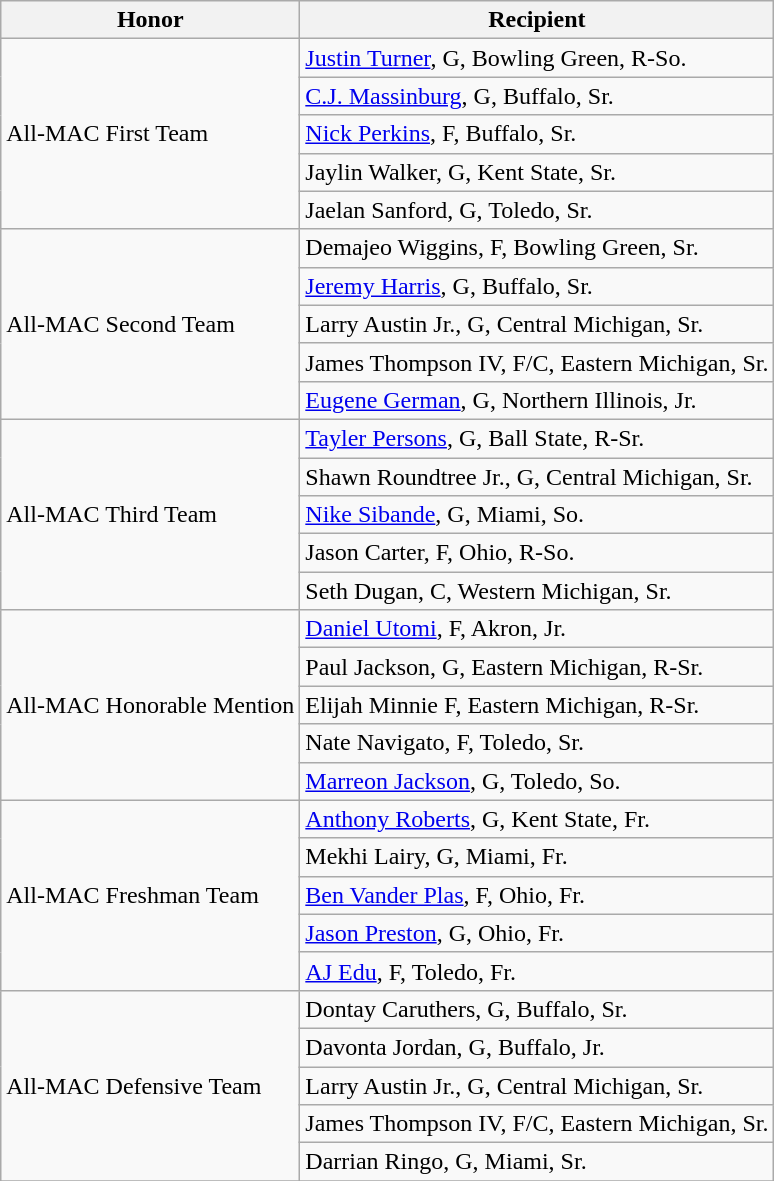<table class="wikitable" border="1">
<tr>
<th>Honor</th>
<th>Recipient</th>
</tr>
<tr>
<td rowspan=5 valign=middle>All-MAC First Team</td>
<td><a href='#'>Justin Turner</a>, G, Bowling Green, R-So.</td>
</tr>
<tr>
<td><a href='#'>C.J. Massinburg</a>, G, Buffalo, Sr.</td>
</tr>
<tr>
<td><a href='#'>Nick Perkins</a>, F, Buffalo, Sr.</td>
</tr>
<tr>
<td>Jaylin Walker, G, Kent State, Sr.</td>
</tr>
<tr>
<td>Jaelan Sanford, G, Toledo, Sr.</td>
</tr>
<tr>
<td rowspan=5 valign=middle>All-MAC Second Team</td>
<td>Demajeo Wiggins, F, Bowling Green, Sr.</td>
</tr>
<tr>
<td><a href='#'>Jeremy Harris</a>, G, Buffalo, Sr.</td>
</tr>
<tr>
<td>Larry Austin Jr., G, Central Michigan, Sr.</td>
</tr>
<tr>
<td>James Thompson IV, F/C, Eastern Michigan, Sr.</td>
</tr>
<tr>
<td><a href='#'>Eugene German</a>, G, Northern Illinois, Jr.</td>
</tr>
<tr>
<td rowspan=5 valign=middle>All-MAC Third Team</td>
<td><a href='#'>Tayler Persons</a>, G, Ball State, R-Sr.</td>
</tr>
<tr>
<td>Shawn Roundtree Jr., G, Central Michigan, Sr.</td>
</tr>
<tr>
<td><a href='#'>Nike Sibande</a>, G, Miami, So.</td>
</tr>
<tr>
<td>Jason Carter, F, Ohio, R-So.</td>
</tr>
<tr>
<td>Seth Dugan, C, Western Michigan, Sr.</td>
</tr>
<tr>
<td rowspan=5 valign=middle>All-MAC Honorable Mention</td>
<td><a href='#'>Daniel Utomi</a>, F, Akron, Jr.</td>
</tr>
<tr>
<td>Paul Jackson, G, Eastern Michigan, R-Sr.</td>
</tr>
<tr>
<td>Elijah Minnie F, Eastern Michigan, R-Sr.</td>
</tr>
<tr>
<td>Nate Navigato, F, Toledo, Sr.</td>
</tr>
<tr>
<td><a href='#'>Marreon Jackson</a>, G, Toledo, So.</td>
</tr>
<tr>
<td rowspan=5 valign=middle>All-MAC Freshman Team</td>
<td><a href='#'>Anthony Roberts</a>, G, Kent State, Fr.</td>
</tr>
<tr>
<td>Mekhi Lairy, G, Miami, Fr.</td>
</tr>
<tr>
<td><a href='#'>Ben Vander Plas</a>, F, Ohio, Fr.</td>
</tr>
<tr>
<td><a href='#'>Jason Preston</a>, G, Ohio, Fr.</td>
</tr>
<tr>
<td><a href='#'>AJ Edu</a>, F, Toledo, Fr.</td>
</tr>
<tr>
<td rowspan=5 valign=middle>All-MAC Defensive Team</td>
<td>Dontay Caruthers, G, Buffalo, Sr.</td>
</tr>
<tr>
<td>Davonta Jordan, G, Buffalo, Jr.</td>
</tr>
<tr>
<td>Larry Austin Jr., G, Central Michigan, Sr.</td>
</tr>
<tr>
<td>James Thompson IV, F/C, Eastern Michigan, Sr.</td>
</tr>
<tr>
<td>Darrian Ringo, G, Miami, Sr.</td>
</tr>
<tr>
</tr>
</table>
